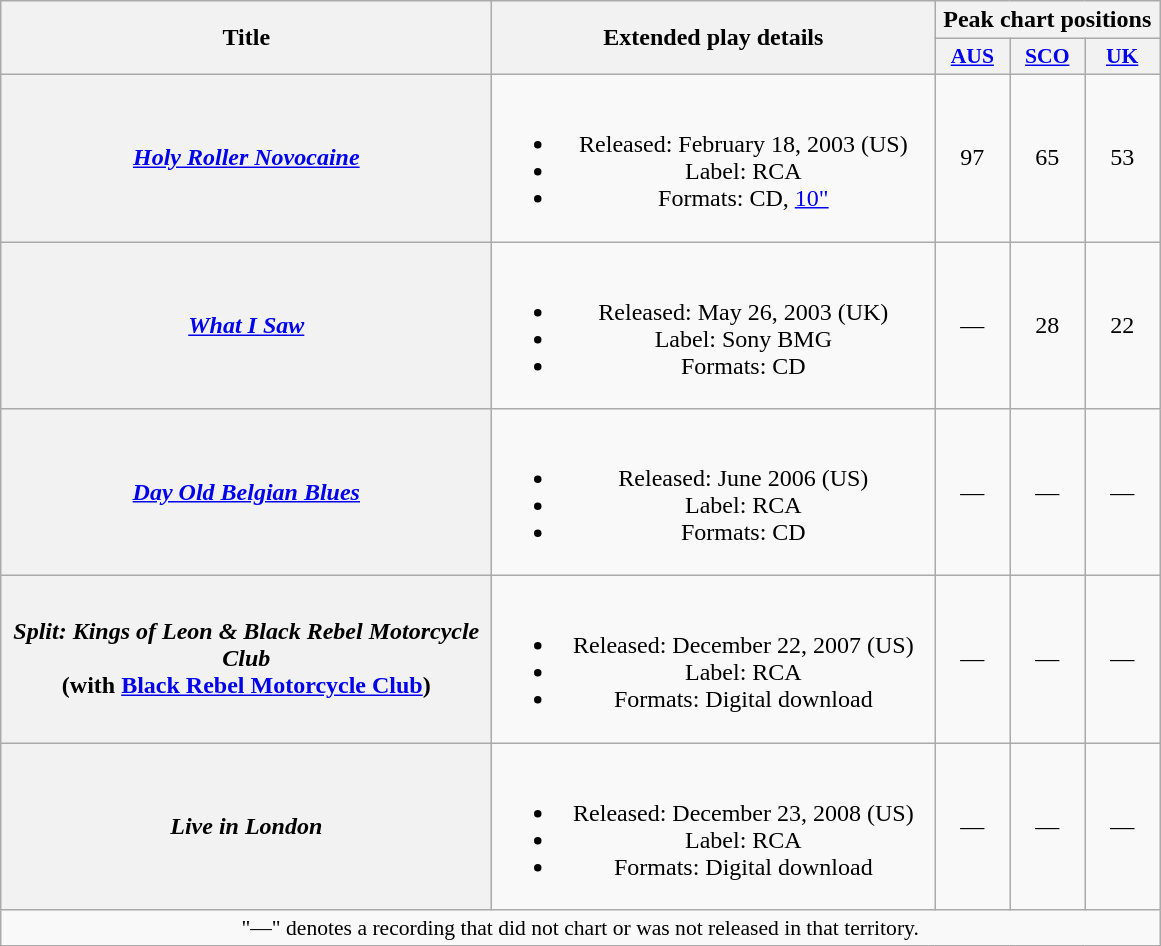<table class="wikitable plainrowheaders" style="text-align:center;">
<tr>
<th scope="col" rowspan="2" style="width:20em;">Title</th>
<th scope="col" rowspan="2" style="width:18em;">Extended play details</th>
<th scope="col" colspan="3">Peak chart positions</th>
</tr>
<tr>
<th scope="col" style="width:3em;font-size:90%;"><a href='#'>AUS</a><br></th>
<th scope="col" style="width:3em;font-size:90%;"><a href='#'>SCO</a><br></th>
<th scope="col" style="width:3em;font-size:90%;"><a href='#'>UK</a><br></th>
</tr>
<tr>
<th scope="row"><em><a href='#'>Holy Roller Novocaine</a></em></th>
<td><br><ul><li>Released: February 18, 2003 <span>(US)</span></li><li>Label: RCA</li><li>Formats: CD, <a href='#'>10"</a></li></ul></td>
<td>97</td>
<td>65</td>
<td>53</td>
</tr>
<tr>
<th scope="row"><em><a href='#'>What I Saw</a></em></th>
<td><br><ul><li>Released: May 26, 2003 <span>(UK)</span></li><li>Label: Sony BMG</li><li>Formats: CD</li></ul></td>
<td>—</td>
<td>28</td>
<td>22</td>
</tr>
<tr>
<th scope="row"><em><a href='#'>Day Old Belgian Blues</a></em></th>
<td><br><ul><li>Released: June 2006 <span>(US)</span></li><li>Label: RCA</li><li>Formats: CD</li></ul></td>
<td>—</td>
<td>—</td>
<td>—</td>
</tr>
<tr>
<th scope="row"><em>Split: Kings of Leon & Black Rebel Motorcycle Club</em><br><span>(with <a href='#'>Black Rebel Motorcycle Club</a>)</span></th>
<td><br><ul><li>Released: December 22, 2007 <span>(US)</span></li><li>Label: RCA</li><li>Formats: Digital download</li></ul></td>
<td>—</td>
<td>—</td>
<td>—</td>
</tr>
<tr>
<th scope="row"><em>Live in London</em></th>
<td><br><ul><li>Released: December 23, 2008 <span>(US)</span></li><li>Label: RCA</li><li>Formats: Digital download</li></ul></td>
<td>—</td>
<td>—</td>
<td>—</td>
</tr>
<tr>
<td colspan="5" style="font-size:90%">"—" denotes a recording that did not chart or was not released in that territory.</td>
</tr>
</table>
